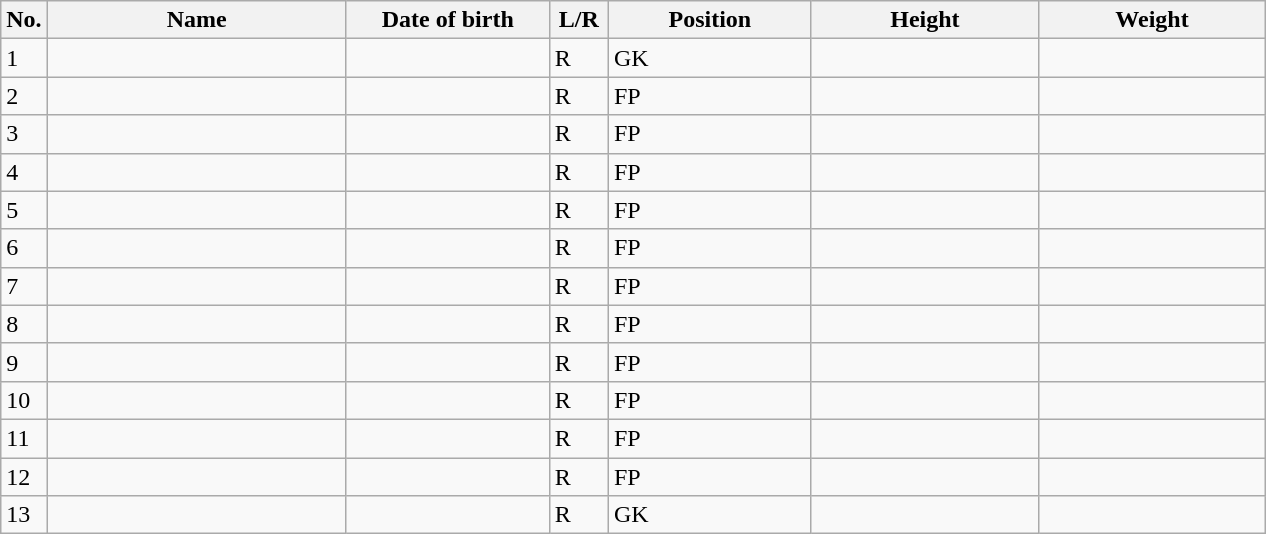<table class=wikitable sortable style=font-size:100%; text-align:center;>
<tr>
<th>No.</th>
<th style=width:12em>Name</th>
<th style=width:8em>Date of birth</th>
<th style=width:2em>L/R</th>
<th style=width:8em>Position</th>
<th style=width:9em>Height</th>
<th style=width:9em>Weight</th>
</tr>
<tr>
<td>1</td>
<td align=left></td>
<td></td>
<td>R</td>
<td>GK</td>
<td></td>
<td></td>
</tr>
<tr>
<td>2</td>
<td align=left></td>
<td></td>
<td>R</td>
<td>FP</td>
<td></td>
<td></td>
</tr>
<tr>
<td>3</td>
<td align=left></td>
<td></td>
<td>R</td>
<td>FP</td>
<td></td>
<td></td>
</tr>
<tr>
<td>4</td>
<td align=left></td>
<td></td>
<td>R</td>
<td>FP</td>
<td></td>
<td></td>
</tr>
<tr>
<td>5</td>
<td align=left></td>
<td></td>
<td>R</td>
<td>FP</td>
<td></td>
<td></td>
</tr>
<tr>
<td>6</td>
<td align=left></td>
<td></td>
<td>R</td>
<td>FP</td>
<td></td>
<td></td>
</tr>
<tr>
<td>7</td>
<td align=left></td>
<td></td>
<td>R</td>
<td>FP</td>
<td></td>
<td></td>
</tr>
<tr>
<td>8</td>
<td align=left></td>
<td></td>
<td>R</td>
<td>FP</td>
<td></td>
<td></td>
</tr>
<tr>
<td>9</td>
<td align=left></td>
<td></td>
<td>R</td>
<td>FP</td>
<td></td>
<td></td>
</tr>
<tr>
<td>10</td>
<td align=left></td>
<td></td>
<td>R</td>
<td>FP</td>
<td></td>
<td></td>
</tr>
<tr>
<td>11</td>
<td align=left></td>
<td></td>
<td>R</td>
<td>FP</td>
<td></td>
<td></td>
</tr>
<tr>
<td>12</td>
<td align=left></td>
<td></td>
<td>R</td>
<td>FP</td>
<td></td>
<td></td>
</tr>
<tr>
<td>13</td>
<td align=left></td>
<td></td>
<td>R</td>
<td>GK</td>
<td></td>
<td></td>
</tr>
</table>
